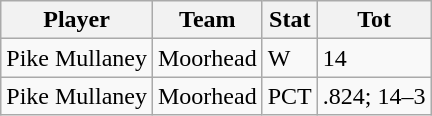<table class="wikitable">
<tr>
<th>Player</th>
<th>Team</th>
<th>Stat</th>
<th>Tot</th>
</tr>
<tr>
<td>Pike Mullaney</td>
<td>Moorhead</td>
<td>W</td>
<td>14</td>
</tr>
<tr>
<td>Pike Mullaney</td>
<td>Moorhead</td>
<td>PCT</td>
<td>.824; 14–3</td>
</tr>
</table>
